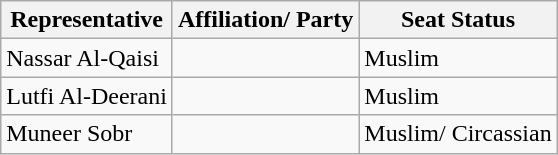<table class="wikitable">
<tr>
<th>Representative</th>
<th>Affiliation/ Party</th>
<th>Seat Status</th>
</tr>
<tr>
<td>Nassar Al-Qaisi</td>
<td></td>
<td>Muslim</td>
</tr>
<tr>
<td>Lutfi Al-Deerani</td>
<td></td>
<td>Muslim</td>
</tr>
<tr>
<td>Muneer Sobr</td>
<td></td>
<td>Muslim/ Circassian</td>
</tr>
</table>
